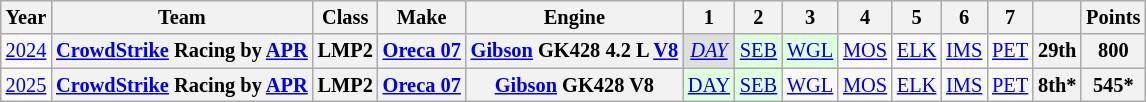<table class="wikitable" style="text-align:center; font-size:85%">
<tr>
<th>Year</th>
<th>Team</th>
<th>Class</th>
<th>Make</th>
<th>Engine</th>
<th>1</th>
<th>2</th>
<th>3</th>
<th>4</th>
<th>5</th>
<th>6</th>
<th>7</th>
<th></th>
<th>Points</th>
</tr>
<tr>
<td><a href='#'>2024</a></td>
<th nowrap><a href='#'>CrowdStrike</a> Racing by <a href='#'>APR</a></th>
<th>LMP2</th>
<th nowrap><a href='#'>Oreca 07</a></th>
<th nowrap><a href='#'>Gibson</a> GK428 4.2 L <a href='#'>V8</a></th>
<td style="background:#DFDFDF;"><em><a href='#'>DAY</a></em><br></td>
<td style="background:#DFFFDF;"><a href='#'>SEB</a><br></td>
<td style="background:#DFFFDF;"><a href='#'>WGL</a><br></td>
<td><a href='#'>MOS</a></td>
<td><a href='#'>ELK</a></td>
<td><a href='#'>IMS</a></td>
<td><a href='#'>PET</a></td>
<th>29th</th>
<th>800</th>
</tr>
<tr>
<td><a href='#'>2025</a></td>
<th><a href='#'>CrowdStrike</a> Racing by <a href='#'>APR</a></th>
<th>LMP2</th>
<th><a href='#'>Oreca 07</a></th>
<th><a href='#'>Gibson</a> GK428 V8</th>
<td style="background:#DFFFDF;"><a href='#'>DAY</a><br></td>
<td style="background:#DFFFDF;"><a href='#'>SEB</a><br></td>
<td style="background:#;"><a href='#'>WGL</a><br></td>
<td style="background:#;"><a href='#'>MOS</a><br></td>
<td style="background:#;"><a href='#'>ELK</a><br></td>
<td style="background:#;"><a href='#'>IMS</a><br></td>
<td style="background:#;"><a href='#'>PET</a><br></td>
<th>8th*</th>
<th>545*</th>
</tr>
</table>
